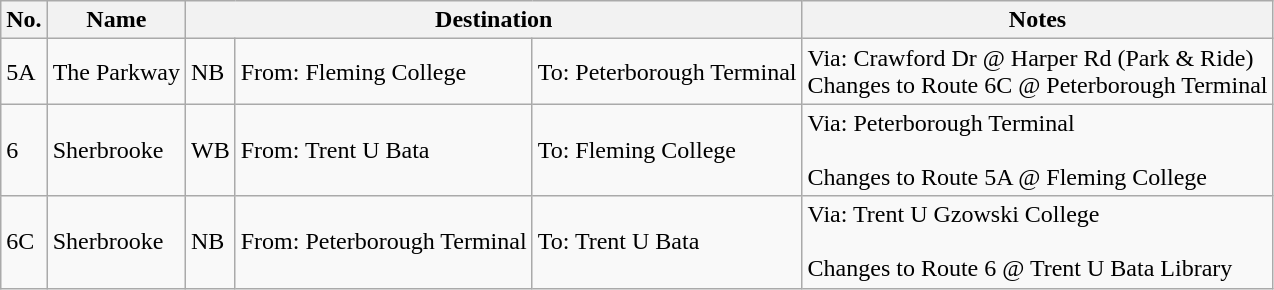<table class="wikitable">
<tr>
<th>No.</th>
<th>Name</th>
<th colspan="3">Destination</th>
<th>Notes</th>
</tr>
<tr>
<td>5A</td>
<td>The Parkway</td>
<td>NB</td>
<td>From: Fleming College</td>
<td>To: Peterborough Terminal</td>
<td>Via: Crawford Dr @ Harper Rd (Park & Ride)<br>Changes to Route 6C @ Peterborough Terminal</td>
</tr>
<tr>
<td>6</td>
<td>Sherbrooke</td>
<td>WB</td>
<td>From: Trent U Bata</td>
<td>To: Fleming College</td>
<td>Via: Peterborough Terminal<br><br>Changes to Route 5A @ Fleming College</td>
</tr>
<tr>
<td>6C</td>
<td>Sherbrooke</td>
<td>NB</td>
<td>From: Peterborough Terminal</td>
<td>To: Trent U Bata</td>
<td>Via: Trent U Gzowski College<br><br>Changes to Route 6 @ Trent U Bata Library</td>
</tr>
</table>
